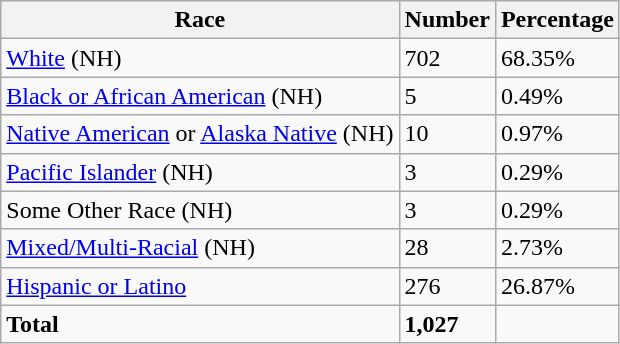<table class="wikitable">
<tr>
<th>Race</th>
<th>Number</th>
<th>Percentage</th>
</tr>
<tr>
<td><a href='#'>White</a> (NH)</td>
<td>702</td>
<td>68.35%</td>
</tr>
<tr>
<td><a href='#'>Black or African American</a> (NH)</td>
<td>5</td>
<td>0.49%</td>
</tr>
<tr>
<td><a href='#'>Native American</a> or <a href='#'>Alaska Native</a> (NH)</td>
<td>10</td>
<td>0.97%</td>
</tr>
<tr>
<td><a href='#'>Pacific Islander</a> (NH)</td>
<td>3</td>
<td>0.29%</td>
</tr>
<tr>
<td>Some Other Race (NH)</td>
<td>3</td>
<td>0.29%</td>
</tr>
<tr>
<td><a href='#'>Mixed/Multi-Racial</a> (NH)</td>
<td>28</td>
<td>2.73%</td>
</tr>
<tr>
<td><a href='#'>Hispanic or Latino</a></td>
<td>276</td>
<td>26.87%</td>
</tr>
<tr>
<td><strong>Total</strong></td>
<td><strong>1,027</strong></td>
<td></td>
</tr>
</table>
